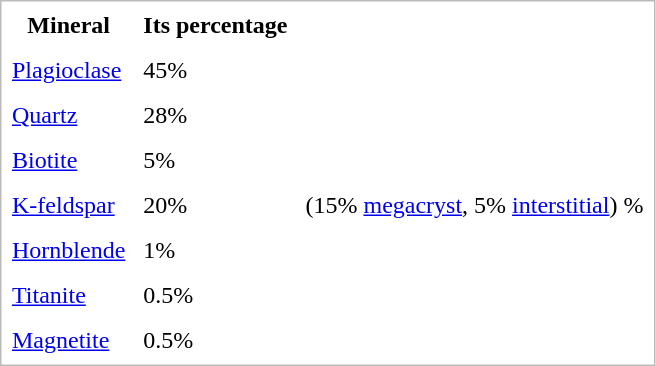<table cellpadding=5 style="border:1px solid #BBB">
<tr>
<th>Mineral</th>
<th>Its percentage</th>
</tr>
<tr>
<td><a href='#'>Plagioclase</a></td>
<td>45%</td>
</tr>
<tr>
<td><a href='#'>Quartz</a></td>
<td>28%</td>
</tr>
<tr>
<td><a href='#'>Biotite</a></td>
<td>5%</td>
</tr>
<tr>
<td><a href='#'>K-feldspar</a></td>
<td>20%</td>
<td>(15% <a href='#'>megacryst</a>, 5% <a href='#'>interstitial</a>) %</td>
</tr>
<tr>
<td><a href='#'>Hornblende</a></td>
<td>1%</td>
</tr>
<tr>
<td><a href='#'>Titanite</a></td>
<td>0.5%</td>
</tr>
<tr>
<td><a href='#'>Magnetite</a></td>
<td>0.5%</td>
</tr>
</table>
